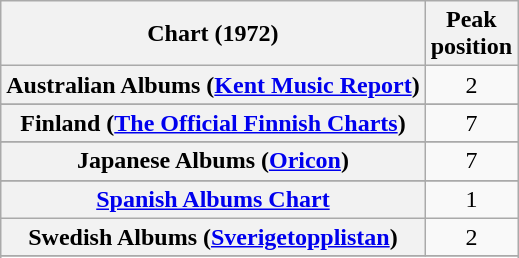<table class="wikitable sortable plainrowheaders">
<tr>
<th>Chart (1972)</th>
<th>Peak<br>position</th>
</tr>
<tr>
<th scope="row">Australian Albums (<a href='#'>Kent Music Report</a>)</th>
<td align="center">2</td>
</tr>
<tr>
</tr>
<tr>
</tr>
<tr>
<th scope="row">Finland (<a href='#'>The Official Finnish Charts</a>)</th>
<td align="center">7</td>
</tr>
<tr>
</tr>
<tr>
<th scope="row">Japanese Albums (<a href='#'>Oricon</a>)</th>
<td align="center">7</td>
</tr>
<tr>
</tr>
<tr>
<th scope="row"><a href='#'>Spanish Albums Chart</a></th>
<td align="center">1</td>
</tr>
<tr>
<th scope="row">Swedish Albums (<a href='#'>Sverigetopplistan</a>)</th>
<td align="center">2</td>
</tr>
<tr>
</tr>
<tr>
</tr>
</table>
